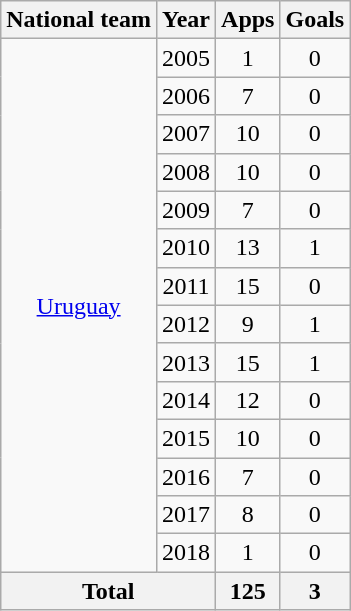<table class="wikitable" style="text-align:center">
<tr>
<th>National team</th>
<th>Year</th>
<th>Apps</th>
<th>Goals</th>
</tr>
<tr>
<td rowspan=14 valign="center"><a href='#'>Uruguay</a></td>
<td>2005</td>
<td>1</td>
<td>0</td>
</tr>
<tr>
<td>2006</td>
<td>7</td>
<td>0</td>
</tr>
<tr>
<td>2007</td>
<td>10</td>
<td>0</td>
</tr>
<tr>
<td>2008</td>
<td>10</td>
<td>0</td>
</tr>
<tr>
<td>2009</td>
<td>7</td>
<td>0</td>
</tr>
<tr>
<td>2010</td>
<td>13</td>
<td>1</td>
</tr>
<tr>
<td>2011</td>
<td>15</td>
<td>0</td>
</tr>
<tr>
<td>2012</td>
<td>9</td>
<td>1</td>
</tr>
<tr>
<td>2013</td>
<td>15</td>
<td>1</td>
</tr>
<tr>
<td>2014</td>
<td>12</td>
<td>0</td>
</tr>
<tr>
<td>2015</td>
<td>10</td>
<td>0</td>
</tr>
<tr>
<td>2016</td>
<td>7</td>
<td>0</td>
</tr>
<tr>
<td>2017</td>
<td>8</td>
<td>0</td>
</tr>
<tr>
<td>2018</td>
<td>1</td>
<td>0</td>
</tr>
<tr>
<th colspan=2>Total</th>
<th>125</th>
<th>3</th>
</tr>
</table>
